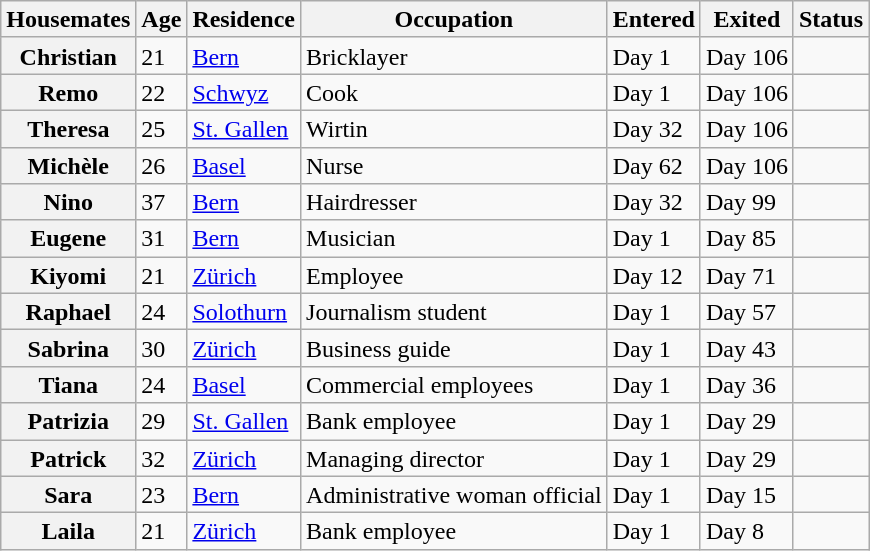<table class="wikitable sortable" style="text-align:left; line-height:17px; width:auto;">
<tr>
<th>Housemates</th>
<th>Age</th>
<th>Residence</th>
<th>Occupation</th>
<th>Entered</th>
<th>Exited</th>
<th>Status</th>
</tr>
<tr>
<th>Christian</th>
<td>21</td>
<td><a href='#'>Bern</a></td>
<td>Bricklayer</td>
<td>Day 1</td>
<td>Day 106</td>
<td></td>
</tr>
<tr>
<th>Remo</th>
<td>22</td>
<td><a href='#'>Schwyz</a></td>
<td>Cook</td>
<td>Day 1</td>
<td>Day 106</td>
<td></td>
</tr>
<tr>
<th>Theresa</th>
<td>25</td>
<td><a href='#'>St. Gallen</a></td>
<td>Wirtin</td>
<td>Day 32</td>
<td>Day 106</td>
<td></td>
</tr>
<tr>
<th>Michèle</th>
<td>26</td>
<td><a href='#'>Basel</a></td>
<td>Nurse</td>
<td>Day 62</td>
<td>Day 106</td>
<td></td>
</tr>
<tr>
<th>Nino</th>
<td>37</td>
<td><a href='#'>Bern</a></td>
<td>Hairdresser</td>
<td>Day 32</td>
<td>Day 99</td>
<td></td>
</tr>
<tr>
<th>Eugene</th>
<td>31</td>
<td><a href='#'>Bern</a></td>
<td>Musician</td>
<td>Day 1</td>
<td>Day 85</td>
<td></td>
</tr>
<tr>
<th>Kiyomi</th>
<td>21</td>
<td><a href='#'>Zürich</a></td>
<td>Employee</td>
<td>Day 12</td>
<td>Day 71</td>
<td></td>
</tr>
<tr>
<th>Raphael</th>
<td>24</td>
<td><a href='#'>Solothurn</a></td>
<td>Journalism student</td>
<td>Day 1</td>
<td>Day 57</td>
<td></td>
</tr>
<tr>
<th>Sabrina</th>
<td>30</td>
<td><a href='#'>Zürich</a></td>
<td>Business guide</td>
<td>Day 1</td>
<td>Day 43</td>
<td></td>
</tr>
<tr>
<th>Tiana</th>
<td>24</td>
<td><a href='#'>Basel</a></td>
<td>Commercial employees</td>
<td>Day 1</td>
<td>Day 36</td>
<td></td>
</tr>
<tr>
<th>Patrizia</th>
<td>29</td>
<td><a href='#'>St. Gallen</a></td>
<td>Bank employee</td>
<td>Day 1</td>
<td>Day 29</td>
<td></td>
</tr>
<tr>
<th>Patrick</th>
<td>32</td>
<td><a href='#'>Zürich</a></td>
<td>Managing director</td>
<td>Day 1</td>
<td>Day 29</td>
<td></td>
</tr>
<tr>
<th>Sara</th>
<td>23</td>
<td><a href='#'>Bern</a></td>
<td>Administrative woman official</td>
<td>Day 1</td>
<td>Day 15</td>
<td></td>
</tr>
<tr>
<th>Laila</th>
<td>21</td>
<td><a href='#'>Zürich</a></td>
<td>Bank employee</td>
<td>Day 1</td>
<td>Day 8</td>
<td></td>
</tr>
</table>
